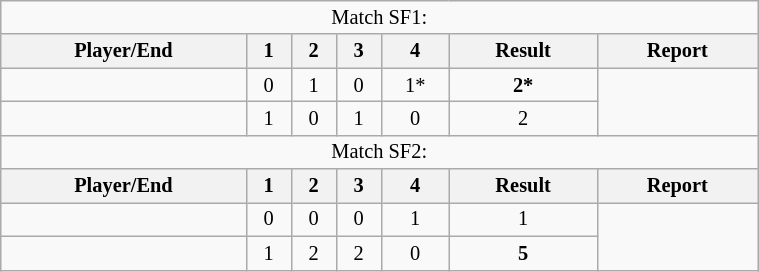<table class="wikitable" style=font-size:85%;text-align:center;width:40%>
<tr>
<td colspan="7">Match SF1:</td>
</tr>
<tr>
<th>Player/End</th>
<th>1</th>
<th>2</th>
<th>3</th>
<th>4</th>
<th>Result</th>
<th>Report</th>
</tr>
<tr>
<td align=left><strong></strong></td>
<td>0</td>
<td>1</td>
<td>0</td>
<td>1*</td>
<td><strong>2*</strong></td>
<td rowspan="2"></td>
</tr>
<tr>
<td align=left></td>
<td>1</td>
<td>0</td>
<td>1</td>
<td>0</td>
<td>2</td>
</tr>
<tr>
<td colspan="7">Match SF2:</td>
</tr>
<tr>
<th>Player/End</th>
<th>1</th>
<th>2</th>
<th>3</th>
<th>4</th>
<th>Result</th>
<th>Report</th>
</tr>
<tr>
<td align=left></td>
<td>0</td>
<td>0</td>
<td>0</td>
<td>1</td>
<td>1</td>
<td rowspan="2"></td>
</tr>
<tr>
<td align=left><strong></strong></td>
<td>1</td>
<td>2</td>
<td>2</td>
<td>0</td>
<td><strong>5</strong></td>
</tr>
</table>
